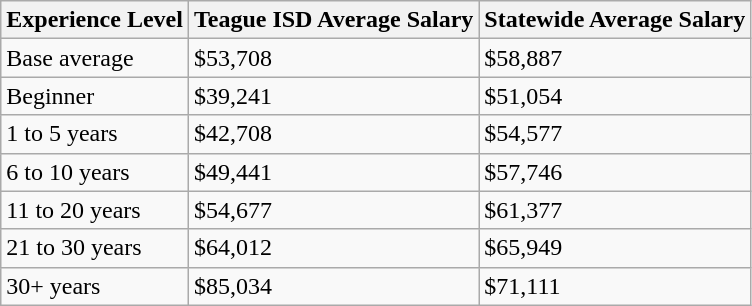<table class="wikitable">
<tr>
<th>Experience Level</th>
<th>Teague ISD Average Salary</th>
<th>Statewide Average Salary</th>
</tr>
<tr>
<td>Base average</td>
<td>$53,708</td>
<td>$58,887</td>
</tr>
<tr>
<td>Beginner</td>
<td>$39,241</td>
<td>$51,054</td>
</tr>
<tr>
<td>1 to 5 years</td>
<td>$42,708</td>
<td>$54,577</td>
</tr>
<tr>
<td>6 to 10 years</td>
<td>$49,441</td>
<td>$57,746</td>
</tr>
<tr>
<td>11 to 20 years</td>
<td>$54,677</td>
<td>$61,377</td>
</tr>
<tr>
<td>21 to 30 years</td>
<td>$64,012</td>
<td>$65,949</td>
</tr>
<tr>
<td>30+ years</td>
<td>$85,034</td>
<td>$71,111</td>
</tr>
</table>
